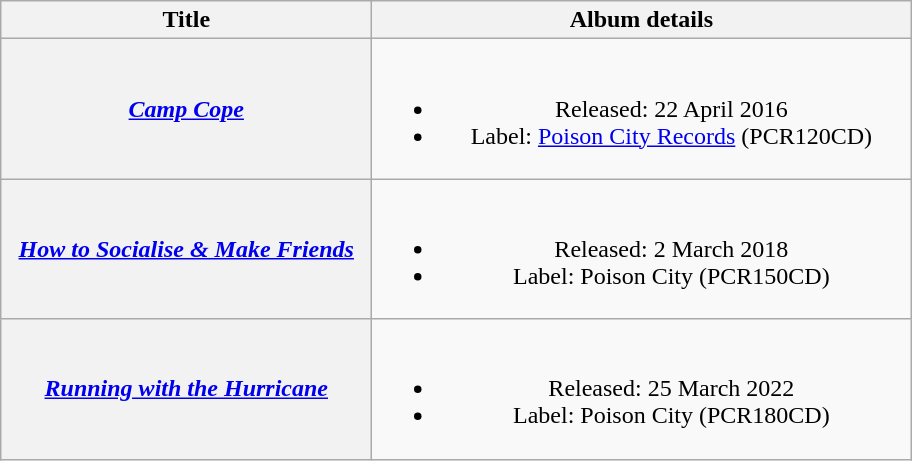<table class="wikitable plainrowheaders" style="text-align:center;">
<tr>
<th scope="col" rowspan="1" style="width:15em;">Title</th>
<th scope="col" rowspan="1" style="width:22em;">Album details</th>
</tr>
<tr>
<th scope="row"><em><a href='#'>Camp Cope</a></em></th>
<td><br><ul><li>Released: 22 April 2016</li><li>Label: <a href='#'>Poison City Records</a> (PCR120CD)</li></ul></td>
</tr>
<tr>
<th scope="row"><em><a href='#'>How to Socialise & Make Friends</a></em></th>
<td><br><ul><li>Released: 2 March 2018</li><li>Label: Poison City (PCR150CD)</li></ul></td>
</tr>
<tr>
<th scope="row"><em><a href='#'>Running with the Hurricane</a></em></th>
<td><br><ul><li>Released: 25 March 2022</li><li>Label: Poison City (PCR180CD)</li></ul></td>
</tr>
</table>
